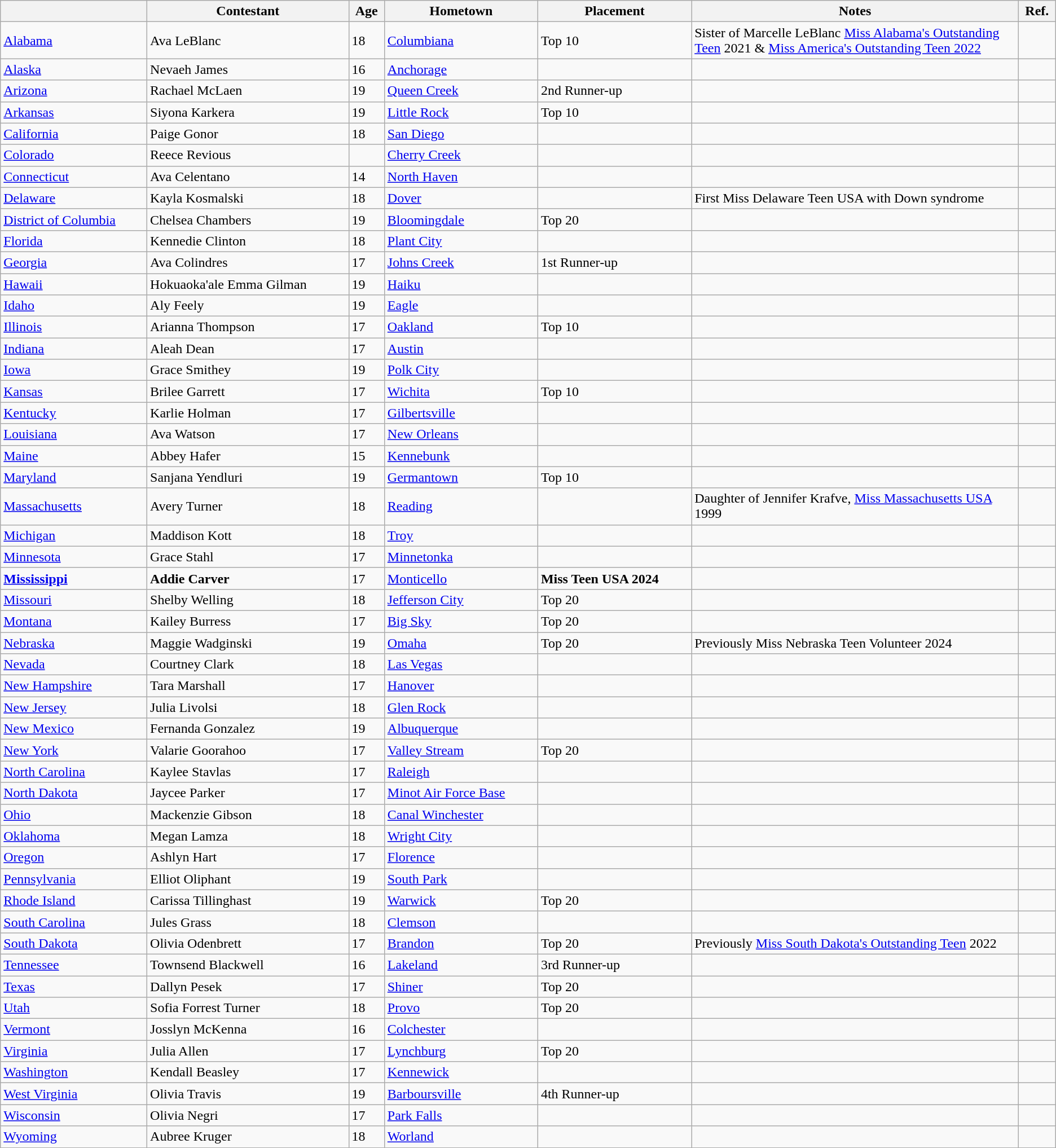<table class="wikitable">
<tr>
<th></th>
<th>Contestant</th>
<th>Age</th>
<th>Hometown</th>
<th>Placement</th>
<th width=31%>Notes</th>
<th>Ref.</th>
</tr>
<tr>
<td><a href='#'>Alabama</a></td>
<td>Ava LeBlanc</td>
<td>18</td>
<td><a href='#'>Columbiana</a></td>
<td>Top 10</td>
<td>Sister of Marcelle LeBlanc <a href='#'>Miss Alabama's Outstanding Teen</a> 2021 & <a href='#'>Miss America's Outstanding Teen 2022</a></td>
<td></td>
</tr>
<tr>
<td><a href='#'>Alaska</a></td>
<td>Nevaeh James</td>
<td>16</td>
<td><a href='#'>Anchorage</a></td>
<td></td>
<td></td>
<td></td>
</tr>
<tr>
<td><a href='#'>Arizona</a></td>
<td>Rachael McLaen</td>
<td>19</td>
<td><a href='#'>Queen Creek</a></td>
<td>2nd Runner-up</td>
<td></td>
<td></td>
</tr>
<tr>
<td><a href='#'>Arkansas</a></td>
<td>Siyona Karkera</td>
<td>19</td>
<td><a href='#'>Little Rock</a></td>
<td>Top 10</td>
<td></td>
<td></td>
</tr>
<tr>
<td><a href='#'> California</a></td>
<td>Paige Gonor</td>
<td>18</td>
<td><a href='#'>San Diego</a></td>
<td></td>
<td></td>
<td></td>
</tr>
<tr>
<td><a href='#'>Colorado</a></td>
<td>Reece Revious</td>
<td></td>
<td><a href='#'>Cherry Creek</a></td>
<td></td>
<td></td>
<td></td>
</tr>
<tr>
<td><a href='#'>Connecticut</a></td>
<td>Ava Celentano</td>
<td>14</td>
<td><a href='#'>North Haven</a></td>
<td></td>
<td></td>
<td></td>
</tr>
<tr>
<td><a href='#'>Delaware</a></td>
<td>Kayla Kosmalski</td>
<td>18</td>
<td><a href='#'>Dover</a></td>
<td></td>
<td>First Miss Delaware Teen USA with Down syndrome</td>
<td></td>
</tr>
<tr>
<td><a href='#'>District of Columbia</a></td>
<td>Chelsea Chambers</td>
<td>19</td>
<td><a href='#'>Bloomingdale</a></td>
<td>Top 20</td>
<td></td>
<td></td>
</tr>
<tr>
<td><a href='#'>Florida</a></td>
<td>Kennedie Clinton</td>
<td>18</td>
<td><a href='#'>Plant City</a></td>
<td></td>
<td></td>
<td></td>
</tr>
<tr>
<td><a href='#'>Georgia</a></td>
<td>Ava Colindres</td>
<td>17</td>
<td><a href='#'>Johns Creek</a></td>
<td>1st Runner-up</td>
<td></td>
<td></td>
</tr>
<tr>
<td><a href='#'>Hawaii</a></td>
<td>Hokuaoka'ale Emma Gilman</td>
<td>19</td>
<td><a href='#'>Haiku</a></td>
<td></td>
<td></td>
<td></td>
</tr>
<tr>
<td><a href='#'>Idaho</a></td>
<td>Aly Feely</td>
<td>19</td>
<td><a href='#'>Eagle</a></td>
<td></td>
<td></td>
<td></td>
</tr>
<tr>
<td><a href='#'>Illinois</a></td>
<td>Arianna Thompson</td>
<td>17</td>
<td><a href='#'>Oakland</a></td>
<td>Top 10</td>
<td></td>
<td></td>
</tr>
<tr>
<td><a href='#'>Indiana</a></td>
<td>Aleah Dean</td>
<td>17</td>
<td><a href='#'>Austin</a></td>
<td></td>
<td></td>
<td></td>
</tr>
<tr>
<td><a href='#'>Iowa</a></td>
<td>Grace Smithey</td>
<td>19</td>
<td><a href='#'>Polk City</a></td>
<td></td>
<td></td>
<td></td>
</tr>
<tr>
<td><a href='#'>Kansas</a></td>
<td>Brilee Garrett</td>
<td>17</td>
<td><a href='#'>Wichita</a></td>
<td>Top 10</td>
<td></td>
<td></td>
</tr>
<tr>
<td><a href='#'>Kentucky</a></td>
<td>Karlie Holman</td>
<td>17</td>
<td><a href='#'>Gilbertsville</a></td>
<td></td>
<td></td>
<td></td>
</tr>
<tr>
<td><a href='#'>Louisiana</a></td>
<td>Ava Watson</td>
<td>17</td>
<td><a href='#'>New Orleans</a></td>
<td></td>
<td></td>
<td></td>
</tr>
<tr>
<td><a href='#'>Maine</a></td>
<td>Abbey Hafer</td>
<td>15</td>
<td><a href='#'>Kennebunk</a></td>
<td></td>
<td></td>
<td></td>
</tr>
<tr>
<td><a href='#'>Maryland</a></td>
<td>Sanjana Yendluri</td>
<td>19</td>
<td><a href='#'>Germantown</a></td>
<td>Top 10</td>
<td></td>
<td></td>
</tr>
<tr>
<td><a href='#'>Massachusetts</a></td>
<td>Avery Turner</td>
<td>18</td>
<td><a href='#'>Reading</a></td>
<td></td>
<td>Daughter of Jennifer Krafve, <a href='#'>Miss Massachusetts USA</a> 1999</td>
<td></td>
</tr>
<tr>
<td><a href='#'>Michigan</a></td>
<td>Maddison Kott</td>
<td>18</td>
<td><a href='#'>Troy</a></td>
<td></td>
<td></td>
<td></td>
</tr>
<tr>
<td><a href='#'>Minnesota</a></td>
<td>Grace Stahl</td>
<td>17</td>
<td><a href='#'>Minnetonka</a></td>
<td></td>
<td></td>
<td></td>
</tr>
<tr>
<td><strong><a href='#'>Mississippi</a></strong></td>
<td><strong>Addie Carver</strong></td>
<td>17</td>
<td><a href='#'>Monticello</a></td>
<td><strong>Miss Teen USA 2024</strong></td>
<td></td>
<td></td>
</tr>
<tr>
<td><a href='#'>Missouri</a></td>
<td>Shelby Welling</td>
<td>18</td>
<td><a href='#'>Jefferson City</a></td>
<td>Top 20</td>
<td></td>
<td></td>
</tr>
<tr>
<td><a href='#'>Montana</a></td>
<td>Kailey Burress</td>
<td>17</td>
<td><a href='#'>Big Sky</a></td>
<td>Top 20</td>
<td></td>
<td></td>
</tr>
<tr>
<td><a href='#'>Nebraska</a></td>
<td>Maggie Wadginski</td>
<td>19</td>
<td><a href='#'>Omaha</a></td>
<td>Top 20</td>
<td>Previously Miss Nebraska Teen Volunteer 2024</td>
<td></td>
</tr>
<tr>
<td><a href='#'>Nevada</a></td>
<td>Courtney Clark</td>
<td>18</td>
<td><a href='#'>Las Vegas</a></td>
<td></td>
<td></td>
<td></td>
</tr>
<tr>
<td><a href='#'>New Hampshire</a></td>
<td>Tara Marshall</td>
<td>17</td>
<td><a href='#'>Hanover</a></td>
<td></td>
<td></td>
<td></td>
</tr>
<tr>
<td><a href='#'>New Jersey</a></td>
<td>Julia Livolsi</td>
<td>18</td>
<td><a href='#'>Glen Rock</a></td>
<td></td>
<td></td>
<td></td>
</tr>
<tr>
<td><a href='#'>New Mexico</a></td>
<td>Fernanda Gonzalez</td>
<td>19</td>
<td><a href='#'>Albuquerque</a></td>
<td></td>
<td></td>
<td></td>
</tr>
<tr>
<td><a href='#'>New York</a></td>
<td>Valarie Goorahoo</td>
<td>17</td>
<td><a href='#'>Valley Stream</a></td>
<td>Top 20</td>
<td></td>
<td></td>
</tr>
<tr>
<td><a href='#'>North Carolina</a></td>
<td>Kaylee Stavlas</td>
<td>17</td>
<td><a href='#'>Raleigh</a></td>
<td></td>
<td></td>
<td></td>
</tr>
<tr>
<td><a href='#'>North Dakota</a></td>
<td>Jaycee Parker</td>
<td>17</td>
<td><a href='#'>Minot Air Force Base</a></td>
<td></td>
<td></td>
<td></td>
</tr>
<tr>
<td><a href='#'>Ohio</a></td>
<td>Mackenzie Gibson</td>
<td>18</td>
<td><a href='#'>Canal Winchester</a></td>
<td></td>
<td></td>
<td></td>
</tr>
<tr>
<td><a href='#'>Oklahoma</a></td>
<td>Megan Lamza</td>
<td>18</td>
<td><a href='#'>Wright City</a></td>
<td></td>
<td></td>
<td></td>
</tr>
<tr>
<td><a href='#'>Oregon</a></td>
<td>Ashlyn Hart</td>
<td>17</td>
<td><a href='#'>Florence</a></td>
<td></td>
<td></td>
<td></td>
</tr>
<tr>
<td><a href='#'>Pennsylvania</a></td>
<td>Elliot Oliphant</td>
<td>19</td>
<td><a href='#'>South Park</a></td>
<td></td>
<td></td>
<td></td>
</tr>
<tr>
<td><a href='#'>Rhode Island</a></td>
<td>Carissa Tillinghast</td>
<td>19</td>
<td><a href='#'>Warwick</a></td>
<td>Top 20</td>
<td></td>
<td></td>
</tr>
<tr>
<td><a href='#'>South Carolina</a></td>
<td>Jules Grass</td>
<td>18</td>
<td><a href='#'>Clemson</a></td>
<td></td>
<td></td>
<td></td>
</tr>
<tr>
<td><a href='#'>South Dakota</a></td>
<td>Olivia Odenbrett</td>
<td>17</td>
<td><a href='#'>Brandon</a></td>
<td>Top 20</td>
<td>Previously <a href='#'>Miss South Dakota's Outstanding Teen</a> 2022</td>
<td></td>
</tr>
<tr>
<td><a href='#'>Tennessee</a></td>
<td>Townsend Blackwell</td>
<td>16</td>
<td><a href='#'>Lakeland</a></td>
<td>3rd Runner-up</td>
<td></td>
<td></td>
</tr>
<tr>
<td><a href='#'>Texas</a></td>
<td>Dallyn Pesek</td>
<td>17</td>
<td><a href='#'>Shiner</a></td>
<td>Top 20</td>
<td></td>
<td></td>
</tr>
<tr>
<td><a href='#'>Utah</a></td>
<td>Sofia Forrest Turner</td>
<td>18</td>
<td><a href='#'>Provo</a></td>
<td>Top 20</td>
<td></td>
<td></td>
</tr>
<tr>
<td><a href='#'>Vermont</a></td>
<td>Josslyn McKenna</td>
<td>16</td>
<td><a href='#'>Colchester</a></td>
<td></td>
<td></td>
<td></td>
</tr>
<tr>
<td><a href='#'>Virginia</a></td>
<td>Julia Allen</td>
<td>17</td>
<td><a href='#'>Lynchburg</a></td>
<td>Top 20</td>
<td></td>
<td></td>
</tr>
<tr>
<td><a href='#'>Washington</a></td>
<td>Kendall Beasley</td>
<td>17</td>
<td><a href='#'>Kennewick</a></td>
<td></td>
<td></td>
<td></td>
</tr>
<tr>
<td><a href='#'>West Virginia</a></td>
<td>Olivia Travis</td>
<td>19</td>
<td><a href='#'>Barboursville</a></td>
<td>4th Runner-up</td>
<td></td>
<td></td>
</tr>
<tr>
<td><a href='#'>Wisconsin</a></td>
<td>Olivia Negri</td>
<td>17</td>
<td><a href='#'>Park Falls</a></td>
<td></td>
<td></td>
<td></td>
</tr>
<tr>
<td><a href='#'>Wyoming</a></td>
<td>Aubree Kruger</td>
<td>18</td>
<td><a href='#'>Worland</a></td>
<td></td>
<td></td>
<td></td>
</tr>
</table>
